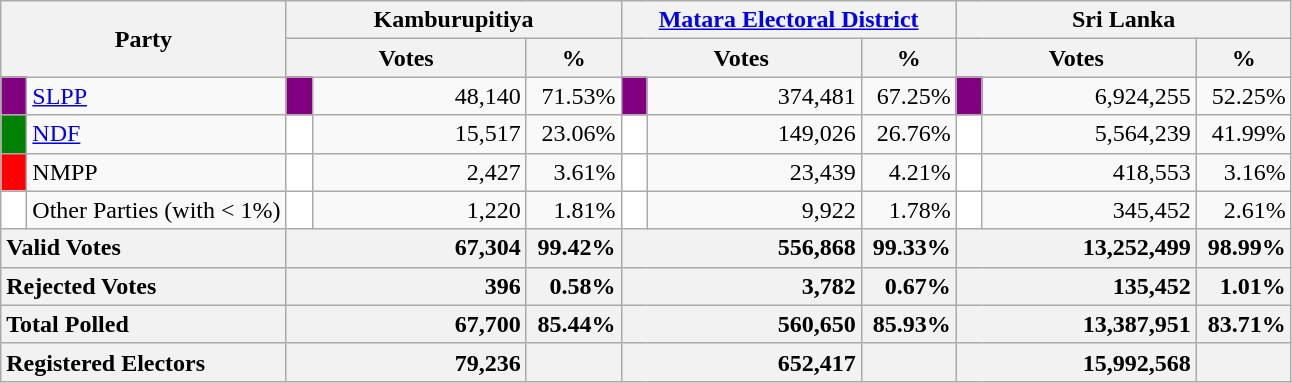<table class="wikitable">
<tr>
<th colspan="2" width="144px"rowspan="2">Party</th>
<th colspan="3" width="216px">Kamburupitiya</th>
<th colspan="3" width="216px"><a href='#'>Matara Electoral District</a></th>
<th colspan="3" width="216px">Sri Lanka</th>
</tr>
<tr>
<th colspan="2" width="144px">Votes</th>
<th>%</th>
<th colspan="2" width="144px">Votes</th>
<th>%</th>
<th colspan="2" width="144px">Votes</th>
<th>%</th>
</tr>
<tr>
<td style="background-color:purple;" width="10px"></td>
<td style="text-align:left;"><a href='#'>SLPP</a></td>
<td style="background-color:purple;" width="10px"></td>
<td style="text-align:right;">48,140</td>
<td style="text-align:right;">71.53%</td>
<td style="background-color:purple;" width="10px"></td>
<td style="text-align:right;">374,481</td>
<td style="text-align:right;">67.25%</td>
<td style="background-color:purple;" width="10px"></td>
<td style="text-align:right;">6,924,255</td>
<td style="text-align:right;">52.25%</td>
</tr>
<tr>
<td style="background-color:green;" width="10px"></td>
<td style="text-align:left;"><a href='#'>NDF</a></td>
<td style="background-color:white;" width="10px"></td>
<td style="text-align:right;">15,517</td>
<td style="text-align:right;">23.06%</td>
<td style="background-color:white;" width="10px"></td>
<td style="text-align:right;">149,026</td>
<td style="text-align:right;">26.76%</td>
<td style="background-color:white;" width="10px"></td>
<td style="text-align:right;">5,564,239</td>
<td style="text-align:right;">41.99%</td>
</tr>
<tr>
<td style="background-color:red;" width="10px"></td>
<td style="text-align:left;">NMPP</td>
<td style="background-color:white;" width="10px"></td>
<td style="text-align:right;">2,427</td>
<td style="text-align:right;">3.61%</td>
<td style="background-color:white;" width="10px"></td>
<td style="text-align:right;">23,439</td>
<td style="text-align:right;">4.21%</td>
<td style="background-color:white;" width="10px"></td>
<td style="text-align:right;">418,553</td>
<td style="text-align:right;">3.16%</td>
</tr>
<tr>
<td style="background-color:white;" width="10px"></td>
<td style="text-align:left;">Other Parties (with < 1%)</td>
<td style="background-color:white;" width="10px"></td>
<td style="text-align:right;">1,220</td>
<td style="text-align:right;">1.81%</td>
<td style="background-color:white;" width="10px"></td>
<td style="text-align:right;">9,922</td>
<td style="text-align:right;">1.78%</td>
<td style="background-color:white;" width="10px"></td>
<td style="text-align:right;">345,452</td>
<td style="text-align:right;">2.61%</td>
</tr>
<tr>
<th colspan="2" width="144px"style="text-align:left;">Valid Votes</th>
<th style="text-align:right;"colspan="2" width="144px">67,304</th>
<th style="text-align:right;">99.42%</th>
<th style="text-align:right;"colspan="2" width="144px">556,868</th>
<th style="text-align:right;">99.33%</th>
<th style="text-align:right;"colspan="2" width="144px">13,252,499</th>
<th style="text-align:right;">98.99%</th>
</tr>
<tr>
<th colspan="2" width="144px"style="text-align:left;">Rejected Votes</th>
<th style="text-align:right;"colspan="2" width="144px">396</th>
<th style="text-align:right;">0.58%</th>
<th style="text-align:right;"colspan="2" width="144px">3,782</th>
<th style="text-align:right;">0.67%</th>
<th style="text-align:right;"colspan="2" width="144px">135,452</th>
<th style="text-align:right;">1.01%</th>
</tr>
<tr>
<th colspan="2" width="144px"style="text-align:left;">Total Polled</th>
<th style="text-align:right;"colspan="2" width="144px">67,700</th>
<th style="text-align:right;">85.44%</th>
<th style="text-align:right;"colspan="2" width="144px">560,650</th>
<th style="text-align:right;">85.93%</th>
<th style="text-align:right;"colspan="2" width="144px">13,387,951</th>
<th style="text-align:right;">83.71%</th>
</tr>
<tr>
<th colspan="2" width="144px"style="text-align:left;">Registered Electors</th>
<th style="text-align:right;"colspan="2" width="144px">79,236</th>
<th></th>
<th style="text-align:right;"colspan="2" width="144px">652,417</th>
<th></th>
<th style="text-align:right;"colspan="2" width="144px">15,992,568</th>
<th></th>
</tr>
</table>
